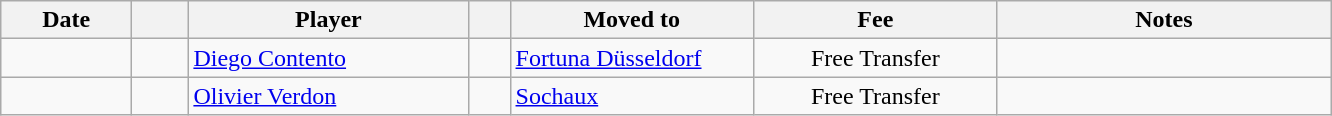<table class="wikitable sortable">
<tr>
<th style="width:80px;">Date</th>
<th style="width:30px;"></th>
<th style="width:180px;">Player</th>
<th style="width:20px;"></th>
<th style="width:155px;">Moved to</th>
<th style="width:155px;" class="unsortable">Fee</th>
<th style="width:215px;" class="unsortable">Notes</th>
</tr>
<tr>
<td></td>
<td align=center></td>
<td> <a href='#'>Diego Contento</a></td>
<td align=center></td>
<td> <a href='#'>Fortuna Düsseldorf</a></td>
<td align=center>Free Transfer</td>
<td align=center></td>
</tr>
<tr>
<td></td>
<td align=center></td>
<td> <a href='#'>Olivier Verdon</a></td>
<td align=center></td>
<td> <a href='#'>Sochaux</a></td>
<td align=center>Free Transfer</td>
<td align=center></td>
</tr>
</table>
